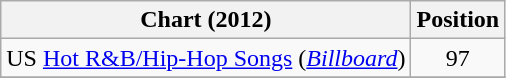<table class="wikitable">
<tr>
<th scope="col">Chart (2012)</th>
<th scope="col">Position</th>
</tr>
<tr>
<td>US <a href='#'>Hot R&B/Hip-Hop Songs</a> (<em><a href='#'>Billboard</a></em>)</td>
<td style="text-align:center;">97</td>
</tr>
<tr>
</tr>
</table>
